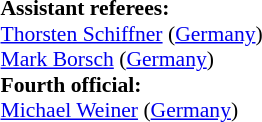<table style="width:100%; font-size:90%;">
<tr>
<td><br><br><strong>Assistant referees:</strong>
<br><a href='#'>Thorsten Schiffner</a> (<a href='#'>Germany</a>)
<br><a href='#'>Mark Borsch</a> (<a href='#'>Germany</a>)
<br><strong>Fourth official:</strong>
<br><a href='#'>Michael Weiner</a> (<a href='#'>Germany</a>)</td>
</tr>
</table>
